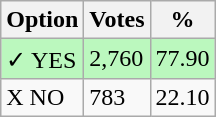<table class="wikitable">
<tr>
<th>Option</th>
<th>Votes</th>
<th>%</th>
</tr>
<tr>
<td style=background:#bbf8be>✓ YES</td>
<td style=background:#bbf8be>2,760</td>
<td style=background:#bbf8be>77.90</td>
</tr>
<tr>
<td>X NO</td>
<td>783</td>
<td>22.10</td>
</tr>
</table>
